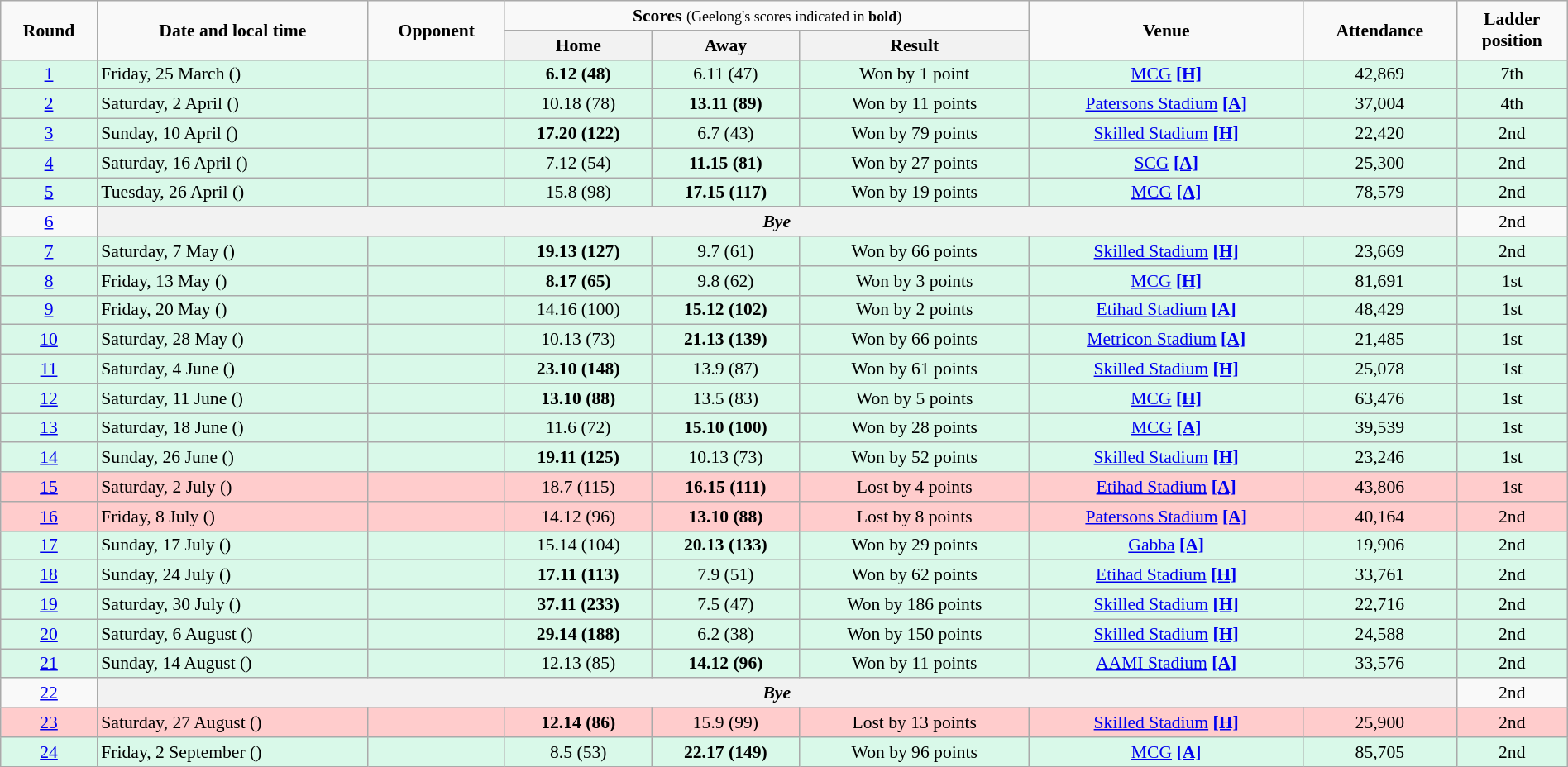<table class="wikitable" style="font-size:90%; text-align:center; width: 100%; margin-left: auto; margin-right: auto;">
<tr>
<td rowspan=2><strong>Round</strong></td>
<td rowspan=2><strong>Date and local time</strong></td>
<td rowspan=2><strong>Opponent</strong></td>
<td colspan=3><strong>Scores</strong> <small>(Geelong's scores indicated in <strong>bold</strong>)</small></td>
<td rowspan=2><strong>Venue</strong></td>
<td rowspan=2><strong>Attendance</strong></td>
<td rowspan=2><strong>Ladder<br>position</strong></td>
</tr>
<tr>
<th>Home</th>
<th>Away</th>
<th>Result</th>
</tr>
<tr style="background:#d9f9e9;">
<td><a href='#'>1</a></td>
<td align=left>Friday, 25 March ()</td>
<td align=left></td>
<td><strong>6.12 (48)</strong></td>
<td>6.11 (47)</td>
<td>Won by 1 point</td>
<td><a href='#'>MCG</a> <span></span><a href='#'><strong>[H]</strong></a></td>
<td>42,869</td>
<td>7th</td>
</tr>
<tr style="background:#d9f9e9;">
<td><a href='#'>2</a></td>
<td align=left>Saturday, 2 April ()</td>
<td align=left></td>
<td>10.18 (78)</td>
<td><strong>13.11 (89)</strong></td>
<td>Won by 11 points</td>
<td><a href='#'>Patersons Stadium</a> <span></span><a href='#'><strong>[A]</strong></a></td>
<td>37,004</td>
<td>4th</td>
</tr>
<tr style="background:#d9f9e9;">
<td><a href='#'>3</a></td>
<td align=left>Sunday, 10 April ()</td>
<td align=left></td>
<td><strong>17.20 (122)</strong></td>
<td>6.7 (43)</td>
<td>Won by 79 points</td>
<td><a href='#'>Skilled Stadium</a> <span></span><a href='#'><strong>[H]</strong></a></td>
<td>22,420</td>
<td>2nd</td>
</tr>
<tr style="background:#d9f9e9;">
<td><a href='#'>4</a></td>
<td align=left>Saturday, 16 April ()</td>
<td align=left></td>
<td>7.12 (54)</td>
<td><strong>11.15 (81)</strong></td>
<td>Won by 27 points</td>
<td><a href='#'>SCG</a> <span></span><a href='#'><strong>[A]</strong></a></td>
<td>25,300</td>
<td>2nd</td>
</tr>
<tr style="background:#d9f9e9;">
<td><a href='#'>5</a></td>
<td align=left>Tuesday, 26 April ()</td>
<td align=left></td>
<td>15.8 (98)</td>
<td><strong>17.15 (117)</strong></td>
<td>Won by 19 points</td>
<td><a href='#'>MCG</a> <span></span><a href='#'><strong>[A]</strong></a></td>
<td>78,579</td>
<td>2nd</td>
</tr>
<tr>
<td><a href='#'>6</a></td>
<th colspan=7><span><em>Bye</em></span></th>
<td>2nd</td>
</tr>
<tr style="background:#d9f9e9;">
<td><a href='#'>7</a></td>
<td align=left>Saturday, 7 May ()</td>
<td align=left></td>
<td><strong>19.13 (127)</strong></td>
<td>9.7 (61)</td>
<td>Won by 66 points</td>
<td><a href='#'>Skilled Stadium</a> <span></span><a href='#'><strong>[H]</strong></a></td>
<td>23,669</td>
<td>2nd</td>
</tr>
<tr style="background:#d9f9e9;">
<td><a href='#'>8</a></td>
<td align=left>Friday, 13 May ()</td>
<td align=left></td>
<td><strong>8.17 (65)</strong></td>
<td>9.8 (62)</td>
<td>Won by 3 points</td>
<td><a href='#'>MCG</a> <span></span><a href='#'><strong>[H]</strong></a></td>
<td>81,691</td>
<td>1st</td>
</tr>
<tr style="background:#d9f9e9;">
<td><a href='#'>9</a></td>
<td align=left>Friday, 20 May ()</td>
<td align=left></td>
<td>14.16 (100)</td>
<td><strong>15.12 (102)</strong></td>
<td>Won by 2 points</td>
<td><a href='#'>Etihad Stadium</a> <span></span><a href='#'><strong>[A]</strong></a></td>
<td>48,429</td>
<td>1st</td>
</tr>
<tr style="background:#d9f9e9;">
<td><a href='#'>10</a></td>
<td align=left>Saturday, 28 May ()</td>
<td align=left></td>
<td>10.13 (73)</td>
<td><strong>21.13 (139)</strong></td>
<td>Won by 66 points</td>
<td><a href='#'>Metricon Stadium</a> <span></span><a href='#'><strong>[A]</strong></a></td>
<td>21,485</td>
<td>1st</td>
</tr>
<tr style="background:#d9f9e9;">
<td><a href='#'>11</a></td>
<td align=left>Saturday, 4 June ()</td>
<td align=left></td>
<td><strong>23.10 (148)</strong></td>
<td>13.9 (87)</td>
<td>Won by 61 points</td>
<td><a href='#'>Skilled Stadium</a> <span></span><a href='#'><strong>[H]</strong></a></td>
<td>25,078</td>
<td>1st</td>
</tr>
<tr style="background:#d9f9e9;">
<td><a href='#'>12</a></td>
<td align=left>Saturday, 11 June ()</td>
<td align=left></td>
<td><strong>13.10 (88)</strong></td>
<td>13.5 (83)</td>
<td>Won by 5 points</td>
<td><a href='#'>MCG</a> <span></span><a href='#'><strong>[H]</strong></a></td>
<td>63,476</td>
<td>1st</td>
</tr>
<tr style="background:#d9f9e9;">
<td><a href='#'>13</a></td>
<td align=left>Saturday, 18 June ()</td>
<td align=left></td>
<td>11.6 (72)</td>
<td><strong>15.10 (100)</strong></td>
<td>Won by 28 points</td>
<td><a href='#'>MCG</a> <span></span><a href='#'><strong>[A]</strong></a></td>
<td>39,539</td>
<td>1st</td>
</tr>
<tr style="background:#d9f9e9;">
<td><a href='#'>14</a></td>
<td align=left>Sunday, 26 June ()</td>
<td align=left></td>
<td><strong>19.11 (125)</strong></td>
<td>10.13 (73)</td>
<td>Won by 52 points</td>
<td><a href='#'>Skilled Stadium</a> <span></span><a href='#'><strong>[H]</strong></a></td>
<td>23,246</td>
<td>1st</td>
</tr>
<tr style="background:#fcc;">
<td><a href='#'>15</a></td>
<td align=left>Saturday, 2 July ()</td>
<td align=left></td>
<td>18.7 (115)</td>
<td><strong>16.15 (111)</strong></td>
<td>Lost by 4 points</td>
<td><a href='#'>Etihad Stadium</a> <span></span><a href='#'><strong>[A]</strong></a></td>
<td>43,806</td>
<td>1st</td>
</tr>
<tr style="background:#fcc;">
<td><a href='#'>16</a></td>
<td align=left>Friday, 8 July ()</td>
<td align=left></td>
<td>14.12 (96)</td>
<td><strong>13.10 (88)</strong></td>
<td>Lost by 8 points</td>
<td><a href='#'>Patersons Stadium</a> <span></span><a href='#'><strong>[A]</strong></a></td>
<td>40,164</td>
<td>2nd</td>
</tr>
<tr style="background:#d9f9e9;">
<td><a href='#'>17</a></td>
<td align=left>Sunday, 17 July ()</td>
<td align=left></td>
<td>15.14 (104)</td>
<td><strong>20.13 (133)</strong></td>
<td>Won by 29 points</td>
<td><a href='#'>Gabba</a> <span></span><a href='#'><strong>[A]</strong></a></td>
<td>19,906</td>
<td>2nd</td>
</tr>
<tr style="background:#d9f9e9;">
<td><a href='#'>18</a></td>
<td align=left>Sunday, 24 July ()</td>
<td align=left></td>
<td><strong>17.11 (113)</strong></td>
<td>7.9 (51)</td>
<td>Won by 62 points</td>
<td><a href='#'>Etihad Stadium</a> <span></span><a href='#'><strong>[H]</strong></a></td>
<td>33,761</td>
<td>2nd</td>
</tr>
<tr style="background:#d9f9e9;">
<td><a href='#'>19</a></td>
<td align=left>Saturday, 30 July ()</td>
<td align=left></td>
<td><strong>37.11 (233)</strong></td>
<td>7.5 (47)</td>
<td>Won by 186 points</td>
<td><a href='#'>Skilled Stadium</a> <span></span><a href='#'><strong>[H]</strong></a></td>
<td>22,716</td>
<td>2nd</td>
</tr>
<tr style="background:#d9f9e9;">
<td><a href='#'>20</a></td>
<td align=left>Saturday, 6 August ()</td>
<td align=left></td>
<td><strong>29.14 (188)</strong></td>
<td>6.2 (38)</td>
<td>Won by 150 points</td>
<td><a href='#'>Skilled Stadium</a> <span></span><a href='#'><strong>[H]</strong></a></td>
<td>24,588</td>
<td>2nd</td>
</tr>
<tr style="background:#d9f9e9;">
<td><a href='#'>21</a></td>
<td align=left>Sunday, 14 August ()</td>
<td align=left></td>
<td>12.13 (85)</td>
<td><strong>14.12 (96)</strong></td>
<td>Won by 11 points</td>
<td><a href='#'>AAMI Stadium</a> <span></span><a href='#'><strong>[A]</strong></a></td>
<td>33,576</td>
<td>2nd</td>
</tr>
<tr>
<td><a href='#'>22</a></td>
<th colspan=7><span><em>Bye</em></span></th>
<td>2nd</td>
</tr>
<tr style="background:#fcc;">
<td><a href='#'>23</a></td>
<td align=left>Saturday, 27 August ()</td>
<td align=left></td>
<td><strong>12.14 (86)</strong></td>
<td>15.9 (99)</td>
<td>Lost by 13 points</td>
<td><a href='#'>Skilled Stadium</a> <span></span><a href='#'><strong>[H]</strong></a></td>
<td>25,900</td>
<td>2nd</td>
</tr>
<tr style="background:#d9f9e9;">
<td><a href='#'>24</a></td>
<td align=left>Friday, 2 September ()</td>
<td align=left></td>
<td>8.5 (53)</td>
<td><strong>22.17 (149)</strong></td>
<td>Won by 96 points</td>
<td><a href='#'>MCG</a> <span></span><a href='#'><strong>[A]</strong></a></td>
<td>85,705</td>
<td>2nd</td>
</tr>
</table>
